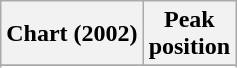<table class="wikitable sortable plainrowheaders" style="text-align:center">
<tr>
<th scope="col">Chart (2002)</th>
<th scope="col">Peak<br>position</th>
</tr>
<tr>
</tr>
<tr>
</tr>
<tr>
</tr>
</table>
